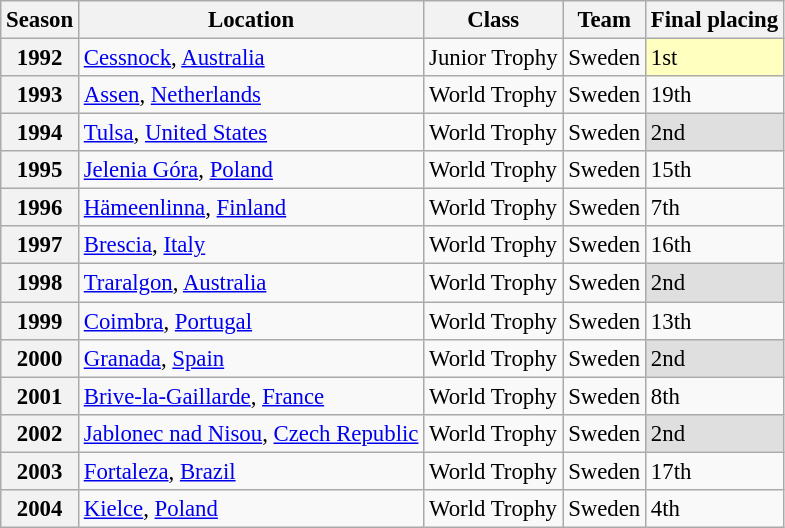<table class="wikitable" style="font-size: 95%;">
<tr>
<th>Season</th>
<th>Location</th>
<th>Class</th>
<th>Team</th>
<th>Final placing</th>
</tr>
<tr>
<th>1992</th>
<td> <a href='#'>Cessnock</a>, <a href='#'>Australia</a></td>
<td>Junior Trophy</td>
<td>Sweden</td>
<td style="background:#FFFFBF;">1st</td>
</tr>
<tr>
<th>1993</th>
<td> <a href='#'>Assen</a>, <a href='#'>Netherlands</a></td>
<td>World Trophy</td>
<td>Sweden</td>
<td>19th</td>
</tr>
<tr>
<th>1994</th>
<td> <a href='#'>Tulsa</a>, <a href='#'>United States</a></td>
<td>World Trophy</td>
<td>Sweden</td>
<td style="background:#DFDFDF;">2nd</td>
</tr>
<tr>
<th>1995</th>
<td> <a href='#'>Jelenia Góra</a>, <a href='#'>Poland</a></td>
<td>World Trophy</td>
<td>Sweden</td>
<td>15th</td>
</tr>
<tr>
<th>1996</th>
<td> <a href='#'>Hämeenlinna</a>, <a href='#'>Finland</a></td>
<td>World Trophy</td>
<td>Sweden</td>
<td>7th</td>
</tr>
<tr>
<th>1997</th>
<td> <a href='#'>Brescia</a>, <a href='#'>Italy</a></td>
<td>World Trophy</td>
<td>Sweden</td>
<td>16th</td>
</tr>
<tr>
<th>1998</th>
<td> <a href='#'>Traralgon</a>, <a href='#'>Australia</a></td>
<td>World Trophy</td>
<td>Sweden</td>
<td style="background:#DFDFDF;">2nd</td>
</tr>
<tr>
<th>1999</th>
<td> <a href='#'>Coimbra</a>, <a href='#'>Portugal</a></td>
<td>World Trophy</td>
<td>Sweden</td>
<td>13th</td>
</tr>
<tr>
<th>2000</th>
<td> <a href='#'>Granada</a>, <a href='#'>Spain</a></td>
<td>World Trophy</td>
<td>Sweden</td>
<td style="background:#DFDFDF;">2nd</td>
</tr>
<tr>
<th>2001</th>
<td> <a href='#'>Brive-la-Gaillarde</a>, <a href='#'>France</a></td>
<td>World Trophy</td>
<td>Sweden</td>
<td>8th</td>
</tr>
<tr>
<th>2002</th>
<td> <a href='#'>Jablonec nad Nisou</a>, <a href='#'>Czech Republic</a></td>
<td>World Trophy</td>
<td>Sweden</td>
<td style="background:#DFDFDF;">2nd</td>
</tr>
<tr>
<th>2003</th>
<td> <a href='#'>Fortaleza</a>, <a href='#'>Brazil</a></td>
<td>World Trophy</td>
<td>Sweden</td>
<td>17th</td>
</tr>
<tr>
<th>2004</th>
<td> <a href='#'>Kielce</a>, <a href='#'>Poland</a></td>
<td>World Trophy</td>
<td>Sweden</td>
<td>4th</td>
</tr>
</table>
